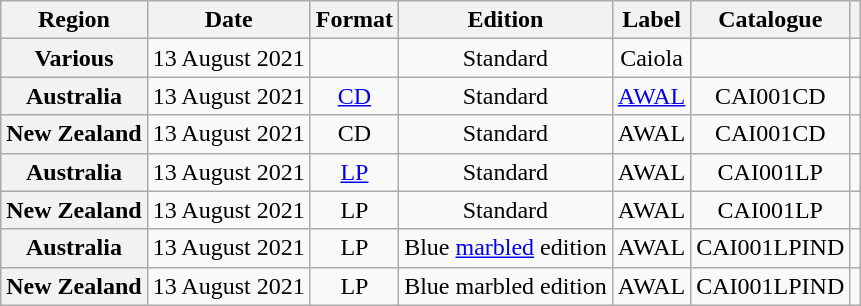<table class="wikitable plainrowheaders" style="text-align:center;">
<tr>
<th scope="col">Region</th>
<th scope="col">Date</th>
<th scope="col">Format</th>
<th scope="col">Edition</th>
<th scope="col">Label</th>
<th scope="col">Catalogue</th>
<th scope="col"></th>
</tr>
<tr>
<th scope="row">Various</th>
<td>13 August 2021</td>
<td></td>
<td>Standard</td>
<td>Caiola</td>
<td></td>
<td></td>
</tr>
<tr>
<th scope="row">Australia</th>
<td>13 August 2021</td>
<td><a href='#'>CD</a></td>
<td>Standard</td>
<td><a href='#'>AWAL</a></td>
<td>CAI001CD</td>
<td></td>
</tr>
<tr>
<th scope="row">New Zealand</th>
<td>13 August 2021</td>
<td>CD</td>
<td>Standard</td>
<td>AWAL</td>
<td>CAI001CD</td>
<td></td>
</tr>
<tr>
<th scope="row">Australia</th>
<td>13 August 2021</td>
<td><a href='#'>LP</a></td>
<td>Standard</td>
<td>AWAL</td>
<td>CAI001LP</td>
<td></td>
</tr>
<tr>
<th scope="row">New Zealand</th>
<td>13 August 2021</td>
<td>LP</td>
<td>Standard</td>
<td>AWAL</td>
<td>CAI001LP</td>
<td></td>
</tr>
<tr>
<th scope="row">Australia</th>
<td>13 August 2021</td>
<td>LP</td>
<td>Blue <a href='#'>marbled</a> edition</td>
<td>AWAL</td>
<td>CAI001LPIND</td>
<td></td>
</tr>
<tr>
<th scope="row">New Zealand</th>
<td>13 August 2021</td>
<td>LP</td>
<td>Blue marbled edition</td>
<td>AWAL</td>
<td>CAI001LPIND</td>
<td></td>
</tr>
</table>
